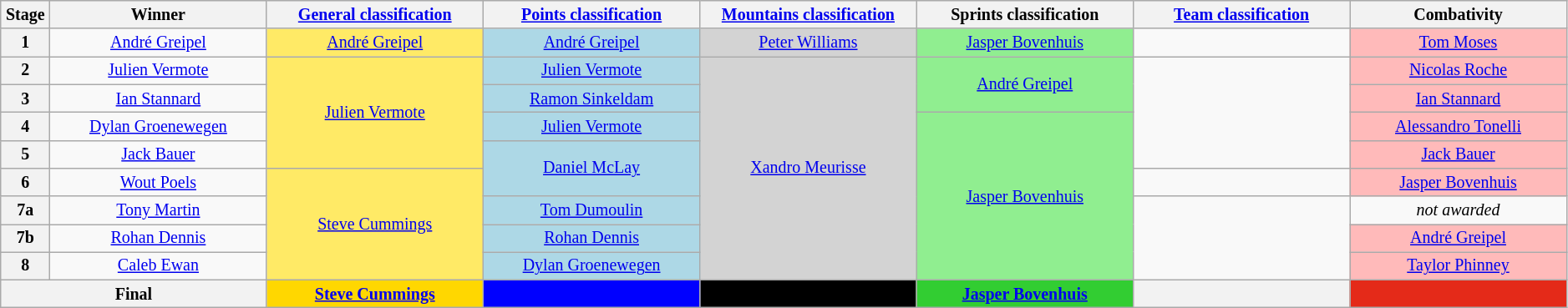<table class="wikitable" style="text-align: center; font-size:smaller;">
<tr style="background:#efefef;">
<th style="width:1%;">Stage</th>
<th style="width:12%;">Winner</th>
<th style="width:12%;"><a href='#'>General classification</a><br></th>
<th style="width:12%;"><a href='#'>Points classification</a><br></th>
<th style="width:12%;"><a href='#'>Mountains classification</a><br></th>
<th style="width:12%;">Sprints classification<br></th>
<th style="width:12%;"><a href='#'>Team classification</a></th>
<th style="width:12%;">Combativity</th>
</tr>
<tr>
<th>1</th>
<td><a href='#'>André Greipel</a></td>
<td style="background:#FFEA66;"><a href='#'>André Greipel</a></td>
<td style="background:lightblue;"><a href='#'>André Greipel</a></td>
<td style="background:#d3d3d3;"><a href='#'>Peter Williams</a></td>
<td style="background:lightgreen;"><a href='#'>Jasper Bovenhuis</a></td>
<td></td>
<td style="background:#FFBABA;"><a href='#'>Tom Moses</a></td>
</tr>
<tr>
<th>2</th>
<td><a href='#'>Julien Vermote</a></td>
<td style="background:#FFEA66;" rowspan=4><a href='#'>Julien Vermote</a></td>
<td style="background:lightblue;"><a href='#'>Julien Vermote</a></td>
<td style="background:#d3d3d3;" rowspan=8><a href='#'>Xandro Meurisse</a></td>
<td style="background:lightgreen;" rowspan=2><a href='#'>André Greipel</a></td>
<td rowspan=4></td>
<td style="background:#FFBABA;"><a href='#'>Nicolas Roche</a></td>
</tr>
<tr>
<th>3</th>
<td><a href='#'>Ian Stannard</a></td>
<td style="background:lightblue;"><a href='#'>Ramon Sinkeldam</a></td>
<td style="background:#FFBABA;"><a href='#'>Ian Stannard</a></td>
</tr>
<tr>
<th>4</th>
<td><a href='#'>Dylan Groenewegen</a></td>
<td style="background:lightblue;"><a href='#'>Julien Vermote</a></td>
<td style="background:lightgreen;" rowspan=6><a href='#'>Jasper Bovenhuis</a></td>
<td style="background:#FFBABA;"><a href='#'>Alessandro Tonelli</a></td>
</tr>
<tr>
<th>5</th>
<td><a href='#'>Jack Bauer</a></td>
<td style="background:lightblue;" rowspan=2><a href='#'>Daniel McLay</a></td>
<td style="background:#FFBABA;"><a href='#'>Jack Bauer</a></td>
</tr>
<tr>
<th>6</th>
<td><a href='#'>Wout Poels</a></td>
<td style="background:#FFEA66;" rowspan=4><a href='#'>Steve Cummings</a></td>
<td></td>
<td style="background:#FFBABA;"><a href='#'>Jasper Bovenhuis</a></td>
</tr>
<tr>
<th>7a</th>
<td><a href='#'>Tony Martin</a></td>
<td style="background:lightblue;"><a href='#'>Tom Dumoulin</a></td>
<td rowspan=3></td>
<td><em>not awarded</em></td>
</tr>
<tr>
<th>7b</th>
<td><a href='#'>Rohan Dennis</a></td>
<td style="background:lightblue;"><a href='#'>Rohan Dennis</a></td>
<td style="background:#FFBABA;"><a href='#'>André Greipel</a></td>
</tr>
<tr>
<th>8</th>
<td><a href='#'>Caleb Ewan</a></td>
<td style="background:lightblue;"><a href='#'>Dylan Groenewegen</a></td>
<td style="background:#FFBABA;"><a href='#'>Taylor Phinney</a></td>
</tr>
<tr>
<th colspan=2>Final</th>
<th style="background:gold"><a href='#'>Steve Cummings</a></th>
<th style="background:blue"></th>
<th style="background:#000000"></th>
<th style="background:limegreen"><a href='#'>Jasper Bovenhuis</a></th>
<th></th>
<th style="background:#E42A19;"></th>
</tr>
</table>
